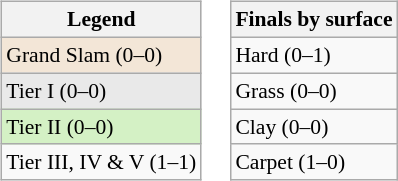<table>
<tr valign=top>
<td><br><table class=wikitable style=font-size:90%>
<tr>
<th>Legend</th>
</tr>
<tr>
<td bgcolor=#f3e6d7>Grand Slam (0–0)</td>
</tr>
<tr>
<td bgcolor=#e9e9e9>Tier I (0–0)</td>
</tr>
<tr>
<td bgcolor=#d4f1c5>Tier II (0–0)</td>
</tr>
<tr>
<td>Tier III, IV & V (1–1)</td>
</tr>
</table>
</td>
<td><br><table class=wikitable style=font-size:90%>
<tr>
<th>Finals by surface</th>
</tr>
<tr>
<td>Hard (0–1)</td>
</tr>
<tr>
<td>Grass (0–0)</td>
</tr>
<tr>
<td>Clay (0–0)</td>
</tr>
<tr>
<td>Carpet (1–0)</td>
</tr>
</table>
</td>
</tr>
</table>
